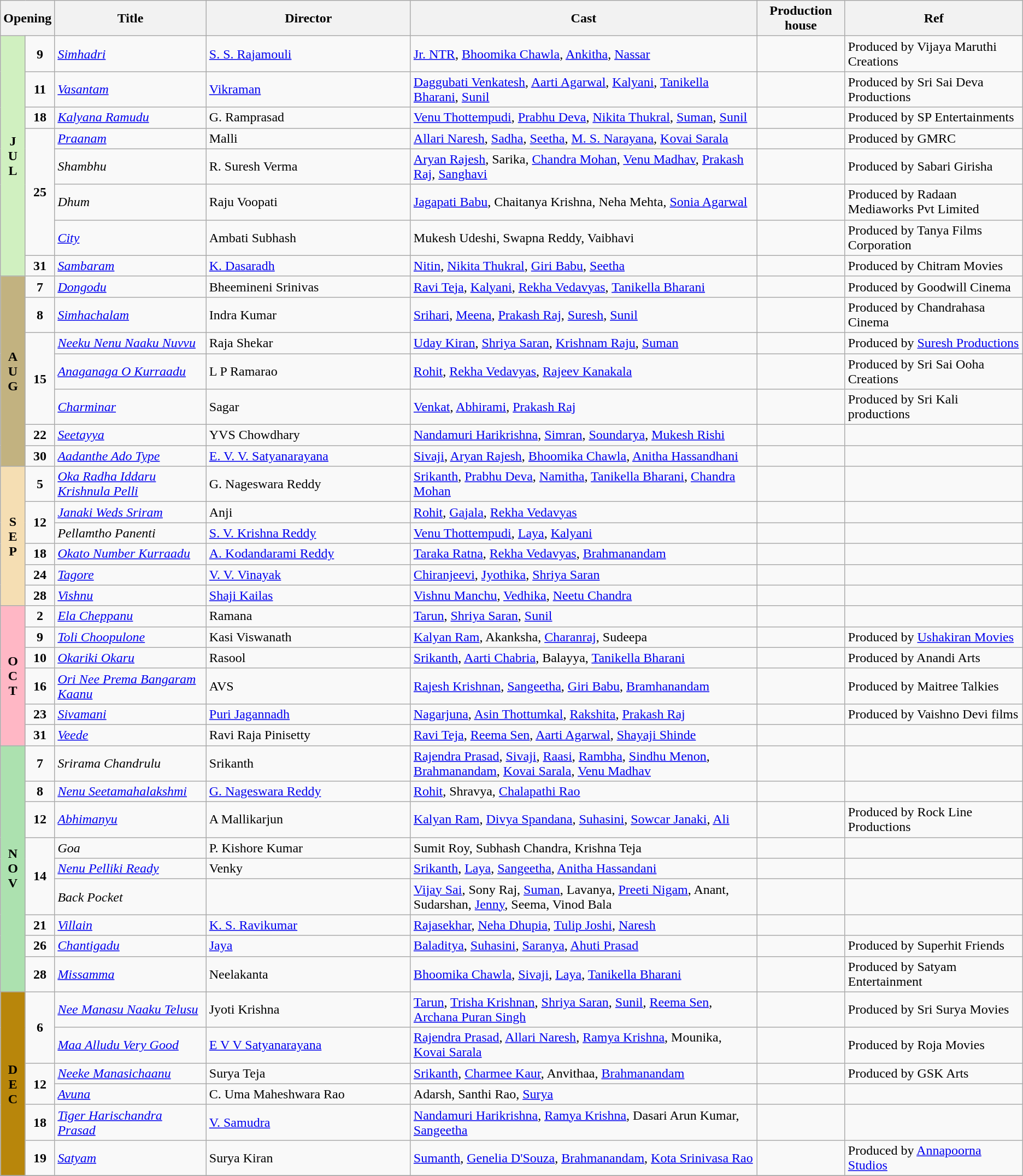<table class="wikitable sortable">
<tr style="background:#blue; text-align:center;">
<th colspan="2">Opening</th>
<th>Title</th>
<th style="width:20%;"><strong>Director</strong></th>
<th>Cast</th>
<th>Production house</th>
<th>Ref</th>
</tr>
<tr July!>
<td rowspan="8" style="text-align:center; background:	#d0f0c0; textcolor:#000;"><strong>J<br>U<br>L</strong></td>
<td rowspan="1" style="text-align:center;"><strong>9</strong></td>
<td><em><a href='#'>Simhadri</a></em></td>
<td><a href='#'>S. S. Rajamouli</a></td>
<td><a href='#'>Jr. NTR</a>, <a href='#'>Bhoomika Chawla</a>, <a href='#'>Ankitha</a>, <a href='#'>Nassar</a></td>
<td></td>
<td>Produced by Vijaya Maruthi Creations</td>
</tr>
<tr>
<td rowspan="1" style="text-align:center;"><strong>11</strong></td>
<td><em><a href='#'>Vasantam</a></em></td>
<td><a href='#'>Vikraman</a></td>
<td><a href='#'>Daggubati Venkatesh</a>, <a href='#'>Aarti Agarwal</a>, <a href='#'>Kalyani</a>, <a href='#'>Tanikella Bharani</a>, <a href='#'>Sunil</a></td>
<td></td>
<td>Produced by Sri Sai Deva Productions</td>
</tr>
<tr>
<td rowspan="1" style="text-align:center;"><strong>18</strong></td>
<td><em><a href='#'>Kalyana Ramudu</a></em></td>
<td>G. Ramprasad</td>
<td><a href='#'>Venu Thottempudi</a>, <a href='#'>Prabhu Deva</a>, <a href='#'>Nikita Thukral</a>, <a href='#'>Suman</a>, <a href='#'>Sunil</a></td>
<td></td>
<td>Produced by SP Entertainments</td>
</tr>
<tr>
<td rowspan="4" style="text-align:center;"><strong>25</strong></td>
<td><em><a href='#'>Praanam</a></em></td>
<td>Malli</td>
<td><a href='#'>Allari Naresh</a>, <a href='#'>Sadha</a>, <a href='#'>Seetha</a>, <a href='#'>M. S. Narayana</a>, <a href='#'>Kovai Sarala</a></td>
<td></td>
<td>Produced by GMRC</td>
</tr>
<tr>
<td><em>Shambhu</em></td>
<td>R. Suresh Verma</td>
<td><a href='#'>Aryan Rajesh</a>, Sarika, <a href='#'>Chandra Mohan</a>, <a href='#'>Venu Madhav</a>, <a href='#'>Prakash Raj</a>, <a href='#'>Sanghavi</a></td>
<td></td>
<td>Produced by Sabari Girisha</td>
</tr>
<tr>
<td><em>Dhum</em></td>
<td>Raju Voopati</td>
<td><a href='#'>Jagapati Babu</a>, Chaitanya Krishna, Neha Mehta, <a href='#'>Sonia Agarwal</a></td>
<td></td>
<td>Produced by Radaan Mediaworks Pvt Limited</td>
</tr>
<tr>
<td><em><a href='#'>City</a></em></td>
<td>Ambati Subhash</td>
<td>Mukesh Udeshi, Swapna Reddy, Vaibhavi</td>
<td></td>
<td>Produced by Tanya Films Corporation</td>
</tr>
<tr>
<td style="text-align:center;"><strong>31</strong></td>
<td><em><a href='#'>Sambaram</a></em></td>
<td><a href='#'>K. Dasaradh</a></td>
<td><a href='#'>Nitin</a>, <a href='#'>Nikita Thukral</a>, <a href='#'>Giri Babu</a>, <a href='#'>Seetha</a></td>
<td></td>
<td>Produced by Chitram Movies</td>
</tr>
<tr August!>
<td rowspan="7" style="text-align:center; background:#c2b280;"><strong>A<br>U<br>G</strong></td>
<td style="text-align:center;"><strong>7</strong></td>
<td><em><a href='#'>Dongodu</a></em></td>
<td>Bheemineni Srinivas</td>
<td><a href='#'>Ravi Teja</a>, <a href='#'>Kalyani</a>, <a href='#'>Rekha Vedavyas</a>, <a href='#'>Tanikella Bharani</a></td>
<td></td>
<td>Produced by Goodwill Cinema</td>
</tr>
<tr>
<td rowspan="1" style="text-align:center;"><strong>8</strong></td>
<td><em><a href='#'>Simhachalam</a></em></td>
<td>Indra Kumar</td>
<td><a href='#'>Srihari</a>, <a href='#'>Meena</a>, <a href='#'>Prakash Raj</a>, <a href='#'>Suresh</a>, <a href='#'>Sunil</a></td>
<td></td>
<td>Produced by Chandrahasa Cinema</td>
</tr>
<tr>
<td rowspan="3" style="text-align:center;"><strong>15</strong></td>
<td><em><a href='#'>Neeku Nenu Naaku Nuvvu</a></em></td>
<td>Raja Shekar</td>
<td><a href='#'>Uday Kiran</a>, <a href='#'>Shriya Saran</a>, <a href='#'>Krishnam Raju</a>, <a href='#'>Suman</a></td>
<td></td>
<td>Produced by <a href='#'>Suresh Productions</a></td>
</tr>
<tr>
<td><em><a href='#'>Anaganaga O Kurraadu</a></em></td>
<td>L P Ramarao</td>
<td><a href='#'>Rohit</a>, <a href='#'>Rekha Vedavyas</a>, <a href='#'>Rajeev Kanakala</a></td>
<td></td>
<td>Produced by Sri Sai Ooha Creations</td>
</tr>
<tr>
<td><em><a href='#'>Charminar</a></em></td>
<td>Sagar</td>
<td><a href='#'>Venkat</a>, <a href='#'>Abhirami</a>, <a href='#'>Prakash Raj</a></td>
<td></td>
<td>Produced by Sri Kali productions</td>
</tr>
<tr>
<td rowspan="1" style="text-align:center;"><strong>22</strong></td>
<td><em><a href='#'>Seetayya</a></em></td>
<td>YVS Chowdhary</td>
<td><a href='#'>Nandamuri Harikrishna</a>, <a href='#'>Simran</a>, <a href='#'>Soundarya</a>, <a href='#'>Mukesh Rishi</a></td>
<td></td>
<td></td>
</tr>
<tr>
<td rowspan="1" style="text-align:center;"><strong>30</strong></td>
<td><em><a href='#'>Aadanthe Ado Type</a></em></td>
<td><a href='#'>E. V. V. Satyanarayana</a></td>
<td><a href='#'>Sivaji</a>, <a href='#'>Aryan Rajesh</a>, <a href='#'>Bhoomika Chawla</a>, <a href='#'>Anitha Hassandhani</a></td>
<td></td>
<td></td>
</tr>
<tr September!>
<td rowspan="6" style="text-align:center; background:wheat; textcolor:#000;"><strong>S<br>E<br>P</strong></td>
<td rowspan="1" style="text-align:center;"><strong>5</strong></td>
<td><em><a href='#'>Oka Radha Iddaru Krishnula Pelli</a></em></td>
<td>G. Nageswara Reddy</td>
<td><a href='#'>Srikanth</a>, <a href='#'>Prabhu Deva</a>, <a href='#'>Namitha</a>, <a href='#'>Tanikella Bharani</a>, <a href='#'>Chandra Mohan</a></td>
<td></td>
<td></td>
</tr>
<tr>
<td rowspan="2" style="text-align:center;"><strong>12</strong></td>
<td><em><a href='#'>Janaki Weds Sriram</a></em></td>
<td>Anji</td>
<td><a href='#'>Rohit</a>, <a href='#'>Gajala</a>, <a href='#'>Rekha Vedavyas</a></td>
<td></td>
<td></td>
</tr>
<tr>
<td><em>Pellamtho Panenti</em></td>
<td><a href='#'>S. V. Krishna Reddy</a></td>
<td><a href='#'>Venu Thottempudi</a>, <a href='#'>Laya</a>, <a href='#'>Kalyani</a></td>
<td></td>
<td></td>
</tr>
<tr>
<td rowspan="1" style="text-align:center;"><strong>18</strong></td>
<td><em><a href='#'>Okato Number Kurraadu</a></em></td>
<td><a href='#'>A. Kodandarami Reddy</a></td>
<td><a href='#'>Taraka Ratna</a>, <a href='#'>Rekha Vedavyas</a>, <a href='#'>Brahmanandam</a></td>
<td></td>
<td></td>
</tr>
<tr>
<td rowspan="1" style="text-align:center;"><strong>24</strong></td>
<td><em><a href='#'>Tagore</a></em></td>
<td><a href='#'>V. V. Vinayak</a></td>
<td><a href='#'>Chiranjeevi</a>, <a href='#'>Jyothika</a>, <a href='#'>Shriya Saran</a></td>
<td></td>
<td></td>
</tr>
<tr>
<td rowspan="1" style="text-align:center;"><strong>28</strong></td>
<td><em><a href='#'>Vishnu</a></em></td>
<td><a href='#'>Shaji Kailas</a></td>
<td><a href='#'>Vishnu Manchu</a>, <a href='#'>Vedhika</a>, <a href='#'>Neetu Chandra</a></td>
<td></td>
<td></td>
</tr>
<tr October!>
<td rowspan="6" style="text-align:center; background:#ffb7c5;"><strong>O<br>C<br>T</strong></td>
<td style="text-align:center;"><strong>2</strong></td>
<td><em><a href='#'>Ela Cheppanu</a></em></td>
<td>Ramana</td>
<td><a href='#'>Tarun</a>, <a href='#'>Shriya Saran</a>, <a href='#'>Sunil</a></td>
<td></td>
<td></td>
</tr>
<tr>
<td style="text-align:center;"><strong>9</strong></td>
<td><em><a href='#'>Toli Choopulone</a></em></td>
<td>Kasi Viswanath</td>
<td><a href='#'>Kalyan Ram</a>, Akanksha, <a href='#'>Charanraj</a>, Sudeepa</td>
<td></td>
<td>Produced by <a href='#'>Ushakiran Movies</a></td>
</tr>
<tr>
<td style="text-align:center;"><strong>10</strong></td>
<td><em><a href='#'>Okariki Okaru</a></em></td>
<td>Rasool</td>
<td><a href='#'>Srikanth</a>, <a href='#'>Aarti Chabria</a>, Balayya, <a href='#'>Tanikella Bharani</a></td>
<td></td>
<td>Produced by Anandi Arts</td>
</tr>
<tr>
<td style="text-align:center;"><strong>16</strong></td>
<td><em><a href='#'>Ori Nee Prema Bangaram Kaanu</a></em></td>
<td>AVS</td>
<td><a href='#'>Rajesh Krishnan</a>, <a href='#'>Sangeetha</a>, <a href='#'>Giri Babu</a>, <a href='#'>Bramhanandam</a></td>
<td></td>
<td>Produced by Maitree Talkies</td>
</tr>
<tr>
<td style="text-align:center;"><strong>23</strong></td>
<td><em><a href='#'>Sivamani</a></em></td>
<td><a href='#'>Puri Jagannadh</a></td>
<td><a href='#'>Nagarjuna</a>, <a href='#'>Asin Thottumkal</a>, <a href='#'>Rakshita</a>, <a href='#'>Prakash Raj</a></td>
<td></td>
<td>Produced by Vaishno Devi films</td>
</tr>
<tr>
<td style="text-align:center;"><strong>31</strong></td>
<td><em><a href='#'>Veede</a></em></td>
<td>Ravi Raja Pinisetty</td>
<td><a href='#'>Ravi Teja</a>, <a href='#'>Reema Sen</a>, <a href='#'>Aarti Agarwal</a>, <a href='#'>Shayaji Shinde</a></td>
<td></td>
<td></td>
</tr>
<tr November!>
<td rowspan="9" style="text-align:center; background:#ace1af;"><strong>N<br>O<br>V</strong></td>
<td style="text-align:center;"><strong>7</strong></td>
<td><em>Srirama Chandrulu</em></td>
<td>Srikanth</td>
<td><a href='#'>Rajendra Prasad</a>, <a href='#'>Sivaji</a>, <a href='#'>Raasi</a>, <a href='#'>Rambha</a>, <a href='#'>Sindhu Menon</a>, <a href='#'>Brahmanandam</a>, <a href='#'>Kovai Sarala</a>, <a href='#'>Venu Madhav</a></td>
<td></td>
<td></td>
</tr>
<tr>
<td rowspan="1" style="text-align:center;"><strong>8</strong></td>
<td><em><a href='#'>Nenu Seetamahalakshmi</a></em></td>
<td><a href='#'>G. Nageswara Reddy</a></td>
<td><a href='#'>Rohit</a>, Shravya, <a href='#'>Chalapathi Rao</a></td>
<td></td>
<td></td>
</tr>
<tr>
<td rowspan="1" style="text-align:center;"><strong>12</strong></td>
<td><em><a href='#'>Abhimanyu</a></em></td>
<td>A Mallikarjun</td>
<td><a href='#'>Kalyan Ram</a>, <a href='#'>Divya Spandana</a>, <a href='#'>Suhasini</a>, <a href='#'>Sowcar Janaki</a>, <a href='#'>Ali</a></td>
<td></td>
<td>Produced by Rock Line Productions</td>
</tr>
<tr>
<td rowspan="3" style="text-align:center;"><strong>14</strong></td>
<td><em>Goa</em></td>
<td>P. Kishore Kumar</td>
<td>Sumit Roy, Subhash Chandra, Krishna Teja</td>
<td></td>
<td></td>
</tr>
<tr>
<td><em><a href='#'>Nenu Pelliki Ready</a></em></td>
<td>Venky</td>
<td><a href='#'>Srikanth</a>, <a href='#'>Laya</a>, <a href='#'>Sangeetha</a>, <a href='#'>Anitha Hassandani</a></td>
<td></td>
<td></td>
</tr>
<tr>
<td><em>Back Pocket</em></td>
<td></td>
<td><a href='#'>Vijay Sai</a>, Sony Raj, <a href='#'>Suman</a>, Lavanya, <a href='#'>Preeti Nigam</a>, Anant, Sudarshan, <a href='#'>Jenny</a>, Seema, Vinod Bala</td>
<td></td>
<td></td>
</tr>
<tr>
<td rowspan="1" style="text-align:center;"><strong>21</strong></td>
<td><em><a href='#'>Villain</a></em></td>
<td><a href='#'>K. S. Ravikumar</a></td>
<td><a href='#'>Rajasekhar</a>, <a href='#'>Neha Dhupia</a>, <a href='#'>Tulip Joshi</a>, <a href='#'>Naresh</a></td>
<td></td>
<td></td>
</tr>
<tr>
<td rowspan="1" style="text-align:center;"><strong>26</strong></td>
<td><em><a href='#'>Chantigadu</a></em></td>
<td><a href='#'>Jaya</a></td>
<td><a href='#'>Baladitya</a>, <a href='#'>Suhasini</a>, <a href='#'>Saranya</a>, <a href='#'>Ahuti Prasad</a></td>
<td></td>
<td>Produced by Superhit Friends</td>
</tr>
<tr>
<td rowspan="1" style="text-align:center;"><strong>28</strong></td>
<td><em><a href='#'>Missamma</a></em></td>
<td>Neelakanta</td>
<td><a href='#'>Bhoomika Chawla</a>, <a href='#'>Sivaji</a>, <a href='#'>Laya</a>, <a href='#'>Tanikella Bharani</a></td>
<td></td>
<td>Produced by Satyam Entertainment</td>
</tr>
<tr December!>
<td rowspan="6" style="text-align:center; background:#b8860b;"><strong>D<br>E<br>C</strong></td>
<td rowspan="2" style="text-align:center;"><strong>6</strong></td>
<td><em><a href='#'>Nee Manasu Naaku Telusu</a></em></td>
<td>Jyoti Krishna</td>
<td><a href='#'>Tarun</a>, <a href='#'>Trisha Krishnan</a>, <a href='#'>Shriya Saran</a>, <a href='#'>Sunil</a>, <a href='#'>Reema Sen</a>, <a href='#'>Archana Puran Singh</a></td>
<td></td>
<td>Produced by Sri Surya Movies</td>
</tr>
<tr>
<td><em><a href='#'>Maa Alludu Very Good</a></em></td>
<td><a href='#'>E V V Satyanarayana</a></td>
<td><a href='#'>Rajendra Prasad</a>, <a href='#'>Allari Naresh</a>, <a href='#'>Ramya Krishna</a>, Mounika, <a href='#'>Kovai Sarala</a></td>
<td></td>
<td>Produced by Roja Movies</td>
</tr>
<tr>
<td rowspan="2" style="text-align:center;"><strong>12</strong></td>
<td><em><a href='#'>Neeke Manasichaanu</a></em></td>
<td>Surya Teja</td>
<td><a href='#'>Srikanth</a>, <a href='#'>Charmee Kaur</a>, Anvithaa, <a href='#'>Brahmanandam</a></td>
<td></td>
<td>Produced by GSK Arts</td>
</tr>
<tr>
<td><em><a href='#'>Avuna</a></em></td>
<td>C. Uma Maheshwara Rao</td>
<td>Adarsh, Santhi Rao, <a href='#'>Surya</a></td>
<td></td>
<td></td>
</tr>
<tr>
<td style="text-align:center;"><strong>18</strong></td>
<td><em><a href='#'>Tiger Harischandra Prasad</a></em></td>
<td><a href='#'>V. Samudra</a></td>
<td><a href='#'>Nandamuri Harikrishna</a>, <a href='#'>Ramya Krishna</a>, Dasari Arun Kumar, <a href='#'>Sangeetha</a></td>
<td></td>
<td></td>
</tr>
<tr>
<td style="text-align:center;"><strong>19</strong></td>
<td><em><a href='#'>Satyam</a></em></td>
<td>Surya Kiran</td>
<td><a href='#'>Sumanth</a>, <a href='#'>Genelia D'Souza</a>, <a href='#'>Brahmanandam</a>, <a href='#'>Kota Srinivasa Rao</a></td>
<td></td>
<td>Produced by <a href='#'>Annapoorna Studios</a></td>
</tr>
<tr>
</tr>
</table>
